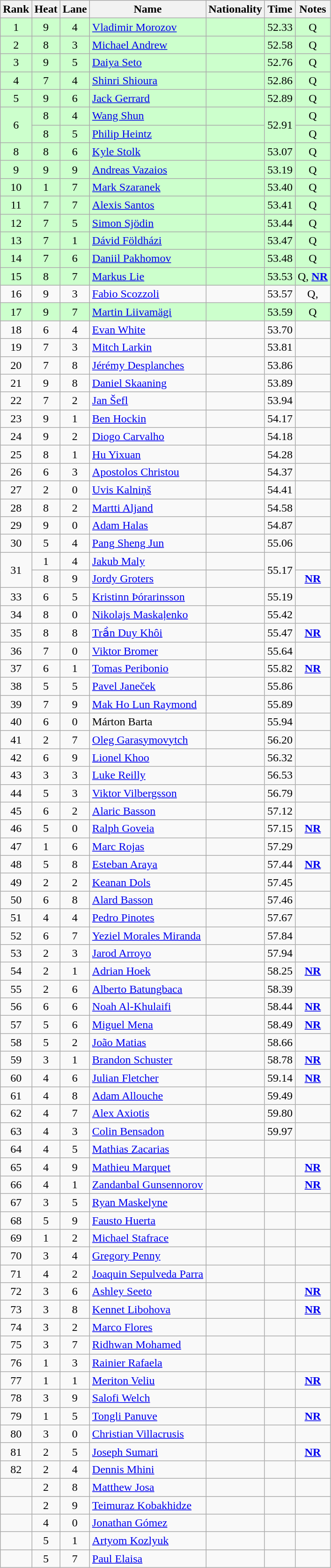<table class="wikitable sortable" style="text-align:center">
<tr>
<th>Rank</th>
<th>Heat</th>
<th>Lane</th>
<th>Name</th>
<th>Nationality</th>
<th>Time</th>
<th>Notes</th>
</tr>
<tr bgcolor=ccffcc>
<td>1</td>
<td>9</td>
<td>4</td>
<td align=left><a href='#'>Vladimir Morozov</a></td>
<td align=left></td>
<td>52.33</td>
<td>Q</td>
</tr>
<tr bgcolor=ccffcc>
<td>2</td>
<td>8</td>
<td>3</td>
<td align=left><a href='#'>Michael Andrew</a></td>
<td align=left></td>
<td>52.58</td>
<td>Q</td>
</tr>
<tr bgcolor=ccffcc>
<td>3</td>
<td>9</td>
<td>5</td>
<td align=left><a href='#'>Daiya Seto</a></td>
<td align=left></td>
<td>52.76</td>
<td>Q</td>
</tr>
<tr bgcolor=ccffcc>
<td>4</td>
<td>7</td>
<td>4</td>
<td align=left><a href='#'>Shinri Shioura</a></td>
<td align=left></td>
<td>52.86</td>
<td>Q</td>
</tr>
<tr bgcolor=ccffcc>
<td>5</td>
<td>9</td>
<td>6</td>
<td align=left><a href='#'>Jack Gerrard</a></td>
<td align=left></td>
<td>52.89</td>
<td>Q</td>
</tr>
<tr bgcolor=ccffcc>
<td rowspan=2>6</td>
<td>8</td>
<td>4</td>
<td align=left><a href='#'>Wang Shun</a></td>
<td align=left></td>
<td rowspan=2>52.91</td>
<td>Q</td>
</tr>
<tr bgcolor=ccffcc>
<td>8</td>
<td>5</td>
<td align=left><a href='#'>Philip Heintz</a></td>
<td align=left></td>
<td>Q</td>
</tr>
<tr bgcolor=ccffcc>
<td>8</td>
<td>8</td>
<td>6</td>
<td align=left><a href='#'>Kyle Stolk</a></td>
<td align=left></td>
<td>53.07</td>
<td>Q</td>
</tr>
<tr bgcolor=ccffcc>
<td>9</td>
<td>9</td>
<td>9</td>
<td align=left><a href='#'>Andreas Vazaios</a></td>
<td align=left></td>
<td>53.19</td>
<td>Q</td>
</tr>
<tr bgcolor=ccffcc>
<td>10</td>
<td>1</td>
<td>7</td>
<td align=left><a href='#'>Mark Szaranek</a></td>
<td align=left></td>
<td>53.40</td>
<td>Q</td>
</tr>
<tr bgcolor=ccffcc>
<td>11</td>
<td>7</td>
<td>7</td>
<td align=left><a href='#'>Alexis Santos</a></td>
<td align=left></td>
<td>53.41</td>
<td>Q</td>
</tr>
<tr bgcolor=ccffcc>
<td>12</td>
<td>7</td>
<td>5</td>
<td align=left><a href='#'>Simon Sjödin</a></td>
<td align=left></td>
<td>53.44</td>
<td>Q</td>
</tr>
<tr bgcolor=ccffcc>
<td>13</td>
<td>7</td>
<td>1</td>
<td align=left><a href='#'>Dávid Földházi</a></td>
<td align=left></td>
<td>53.47</td>
<td>Q</td>
</tr>
<tr bgcolor=ccffcc>
<td>14</td>
<td>7</td>
<td>6</td>
<td align=left><a href='#'>Daniil Pakhomov</a></td>
<td align=left></td>
<td>53.48</td>
<td>Q</td>
</tr>
<tr bgcolor=ccffcc>
<td>15</td>
<td>8</td>
<td>7</td>
<td align=left><a href='#'>Markus Lie</a></td>
<td align=left></td>
<td>53.53</td>
<td>Q, <strong><a href='#'>NR</a></strong></td>
</tr>
<tr>
<td>16</td>
<td>9</td>
<td>3</td>
<td align=left><a href='#'>Fabio Scozzoli</a></td>
<td align=left></td>
<td>53.57</td>
<td>Q, </td>
</tr>
<tr bgcolor=ccffcc>
<td>17</td>
<td>9</td>
<td>7</td>
<td align=left><a href='#'>Martin Liivamägi</a></td>
<td align=left></td>
<td>53.59</td>
<td>Q</td>
</tr>
<tr>
<td>18</td>
<td>6</td>
<td>4</td>
<td align=left><a href='#'>Evan White</a></td>
<td align=left></td>
<td>53.70</td>
<td></td>
</tr>
<tr>
<td>19</td>
<td>7</td>
<td>3</td>
<td align=left><a href='#'>Mitch Larkin</a></td>
<td align=left></td>
<td>53.81</td>
<td></td>
</tr>
<tr>
<td>20</td>
<td>7</td>
<td>8</td>
<td align=left><a href='#'>Jérémy Desplanches</a></td>
<td align=left></td>
<td>53.86</td>
<td></td>
</tr>
<tr>
<td>21</td>
<td>9</td>
<td>8</td>
<td align=left><a href='#'>Daniel Skaaning</a></td>
<td align=left></td>
<td>53.89</td>
<td></td>
</tr>
<tr>
<td>22</td>
<td>7</td>
<td>2</td>
<td align=left><a href='#'>Jan Šefl</a></td>
<td align=left></td>
<td>53.94</td>
<td></td>
</tr>
<tr>
<td>23</td>
<td>9</td>
<td>1</td>
<td align=left><a href='#'>Ben Hockin</a></td>
<td align=left></td>
<td>54.17</td>
<td></td>
</tr>
<tr>
<td>24</td>
<td>9</td>
<td>2</td>
<td align=left><a href='#'>Diogo Carvalho</a></td>
<td align=left></td>
<td>54.18</td>
<td></td>
</tr>
<tr>
<td>25</td>
<td>8</td>
<td>1</td>
<td align=left><a href='#'>Hu Yixuan</a></td>
<td align=left></td>
<td>54.28</td>
<td></td>
</tr>
<tr>
<td>26</td>
<td>6</td>
<td>3</td>
<td align=left><a href='#'>Apostolos Christou</a></td>
<td align=left></td>
<td>54.37</td>
<td></td>
</tr>
<tr>
<td>27</td>
<td>2</td>
<td>0</td>
<td align=left><a href='#'>Uvis Kalniņš</a></td>
<td align=left></td>
<td>54.41</td>
<td></td>
</tr>
<tr>
<td>28</td>
<td>8</td>
<td>2</td>
<td align=left><a href='#'>Martti Aljand</a></td>
<td align=left></td>
<td>54.58</td>
<td></td>
</tr>
<tr>
<td>29</td>
<td>9</td>
<td>0</td>
<td align=left><a href='#'>Adam Halas</a></td>
<td align=left></td>
<td>54.87</td>
<td></td>
</tr>
<tr>
<td>30</td>
<td>5</td>
<td>4</td>
<td align=left><a href='#'>Pang Sheng Jun</a></td>
<td align=left></td>
<td>55.06</td>
<td></td>
</tr>
<tr>
<td rowspan=2>31</td>
<td>1</td>
<td>4</td>
<td align=left><a href='#'>Jakub Maly</a></td>
<td align=left></td>
<td rowspan=2>55.17</td>
<td></td>
</tr>
<tr>
<td>8</td>
<td>9</td>
<td align=left><a href='#'>Jordy Groters</a></td>
<td align=left></td>
<td><strong><a href='#'>NR</a></strong></td>
</tr>
<tr>
<td>33</td>
<td>6</td>
<td>5</td>
<td align=left><a href='#'>Kristinn Þórarinsson</a></td>
<td align=left></td>
<td>55.19</td>
<td></td>
</tr>
<tr>
<td>34</td>
<td>8</td>
<td>0</td>
<td align=left><a href='#'>Nikolajs Maskaļenko</a></td>
<td align=left></td>
<td>55.42</td>
<td></td>
</tr>
<tr>
<td>35</td>
<td>8</td>
<td>8</td>
<td align=left><a href='#'>Trần Duy Khôi</a></td>
<td align=left></td>
<td>55.47</td>
<td><strong><a href='#'>NR</a></strong></td>
</tr>
<tr>
<td>36</td>
<td>7</td>
<td>0</td>
<td align=left><a href='#'>Viktor Bromer</a></td>
<td align=left></td>
<td>55.64</td>
<td></td>
</tr>
<tr>
<td>37</td>
<td>6</td>
<td>1</td>
<td align=left><a href='#'>Tomas Peribonio</a></td>
<td align=left></td>
<td>55.82</td>
<td><strong><a href='#'>NR</a></strong></td>
</tr>
<tr>
<td>38</td>
<td>5</td>
<td>5</td>
<td align=left><a href='#'>Pavel Janeček</a></td>
<td align=left></td>
<td>55.86</td>
<td></td>
</tr>
<tr>
<td>39</td>
<td>7</td>
<td>9</td>
<td align=left><a href='#'>Mak Ho Lun Raymond</a></td>
<td align=left></td>
<td>55.89</td>
<td></td>
</tr>
<tr>
<td>40</td>
<td>6</td>
<td>0</td>
<td align=left>Márton Barta</td>
<td align=left></td>
<td>55.94</td>
<td></td>
</tr>
<tr>
<td>41</td>
<td>2</td>
<td>7</td>
<td align=left><a href='#'>Oleg Garasymovytch</a></td>
<td align=left></td>
<td>56.20</td>
<td></td>
</tr>
<tr>
<td>42</td>
<td>6</td>
<td>9</td>
<td align=left><a href='#'>Lionel Khoo</a></td>
<td align=left></td>
<td>56.32</td>
<td></td>
</tr>
<tr>
<td>43</td>
<td>3</td>
<td>3</td>
<td align=left><a href='#'>Luke Reilly</a></td>
<td align=left></td>
<td>56.53</td>
<td></td>
</tr>
<tr>
<td>44</td>
<td>5</td>
<td>3</td>
<td align=left><a href='#'>Viktor Vilbergsson</a></td>
<td align=left></td>
<td>56.79</td>
<td></td>
</tr>
<tr>
<td>45</td>
<td>6</td>
<td>2</td>
<td align=left><a href='#'>Alaric Basson</a></td>
<td align=left></td>
<td>57.12</td>
<td></td>
</tr>
<tr>
<td>46</td>
<td>5</td>
<td>0</td>
<td align=left><a href='#'>Ralph Goveia</a></td>
<td align=left></td>
<td>57.15</td>
<td><strong><a href='#'>NR</a></strong></td>
</tr>
<tr>
<td>47</td>
<td>1</td>
<td>6</td>
<td align=left><a href='#'>Marc Rojas</a></td>
<td align=left></td>
<td>57.29</td>
<td></td>
</tr>
<tr>
<td>48</td>
<td>5</td>
<td>8</td>
<td align=left><a href='#'>Esteban Araya</a></td>
<td align=left></td>
<td>57.44</td>
<td><strong><a href='#'>NR</a></strong></td>
</tr>
<tr>
<td>49</td>
<td>2</td>
<td>2</td>
<td align=left><a href='#'>Keanan Dols</a></td>
<td align=left></td>
<td>57.45</td>
<td></td>
</tr>
<tr>
<td>50</td>
<td>6</td>
<td>8</td>
<td align=left><a href='#'>Alard Basson</a></td>
<td align=left></td>
<td>57.46</td>
<td></td>
</tr>
<tr>
<td>51</td>
<td>4</td>
<td>4</td>
<td align=left><a href='#'>Pedro Pinotes</a></td>
<td align=left></td>
<td>57.67</td>
<td></td>
</tr>
<tr>
<td>52</td>
<td>6</td>
<td>7</td>
<td align=left><a href='#'>Yeziel Morales Miranda</a></td>
<td align=left></td>
<td>57.84</td>
<td></td>
</tr>
<tr>
<td>53</td>
<td>2</td>
<td>3</td>
<td align=left><a href='#'>Jarod Arroyo</a></td>
<td align=left></td>
<td>57.94</td>
<td></td>
</tr>
<tr>
<td>54</td>
<td>2</td>
<td>1</td>
<td align=left><a href='#'>Adrian Hoek</a></td>
<td align=left></td>
<td>58.25</td>
<td><strong><a href='#'>NR</a></strong></td>
</tr>
<tr>
<td>55</td>
<td>2</td>
<td>6</td>
<td align=left><a href='#'>Alberto Batungbaca</a></td>
<td align=left></td>
<td>58.39</td>
<td></td>
</tr>
<tr>
<td>56</td>
<td>6</td>
<td>6</td>
<td align=left><a href='#'>Noah Al-Khulaifi</a></td>
<td align=left></td>
<td>58.44</td>
<td><strong><a href='#'>NR</a></strong></td>
</tr>
<tr>
<td>57</td>
<td>5</td>
<td>6</td>
<td align=left><a href='#'>Miguel Mena</a></td>
<td align=left></td>
<td>58.49</td>
<td><strong><a href='#'>NR</a></strong></td>
</tr>
<tr>
<td>58</td>
<td>5</td>
<td>2</td>
<td align=left><a href='#'>João Matias</a></td>
<td align=left></td>
<td>58.66</td>
<td></td>
</tr>
<tr>
<td>59</td>
<td>3</td>
<td>1</td>
<td align=left><a href='#'>Brandon Schuster</a></td>
<td align=left></td>
<td>58.78</td>
<td><strong><a href='#'>NR</a></strong></td>
</tr>
<tr>
<td>60</td>
<td>4</td>
<td>6</td>
<td align=left><a href='#'>Julian Fletcher</a></td>
<td align=left></td>
<td>59.14</td>
<td><strong><a href='#'>NR</a></strong></td>
</tr>
<tr>
<td>61</td>
<td>4</td>
<td>8</td>
<td align=left><a href='#'>Adam Allouche</a></td>
<td align=left></td>
<td>59.49</td>
<td></td>
</tr>
<tr>
<td>62</td>
<td>4</td>
<td>7</td>
<td align=left><a href='#'>Alex Axiotis</a></td>
<td align=left></td>
<td>59.80</td>
<td></td>
</tr>
<tr>
<td>63</td>
<td>4</td>
<td>3</td>
<td align=left><a href='#'>Colin Bensadon</a></td>
<td align=left></td>
<td>59.97</td>
<td></td>
</tr>
<tr>
<td>64</td>
<td>4</td>
<td>5</td>
<td align=left><a href='#'>Mathias Zacarias</a></td>
<td align=left></td>
<td></td>
<td></td>
</tr>
<tr>
<td>65</td>
<td>4</td>
<td>9</td>
<td align=left><a href='#'>Mathieu Marquet</a></td>
<td align=left></td>
<td></td>
<td><strong><a href='#'>NR</a></strong></td>
</tr>
<tr>
<td>66</td>
<td>4</td>
<td>1</td>
<td align=left><a href='#'>Zandanbal Gunsennorov</a></td>
<td align=left></td>
<td></td>
<td><strong><a href='#'>NR</a></strong></td>
</tr>
<tr>
<td>67</td>
<td>3</td>
<td>5</td>
<td align=left><a href='#'>Ryan Maskelyne</a></td>
<td align=left></td>
<td></td>
<td></td>
</tr>
<tr>
<td>68</td>
<td>5</td>
<td>9</td>
<td align=left><a href='#'>Fausto Huerta</a></td>
<td align=left></td>
<td></td>
<td></td>
</tr>
<tr>
<td>69</td>
<td>1</td>
<td>2</td>
<td align=left><a href='#'>Michael Stafrace</a></td>
<td align=left></td>
<td></td>
<td></td>
</tr>
<tr>
<td>70</td>
<td>3</td>
<td>4</td>
<td align=left><a href='#'>Gregory Penny</a></td>
<td align=left></td>
<td></td>
<td></td>
</tr>
<tr>
<td>71</td>
<td>4</td>
<td>2</td>
<td align=left><a href='#'>Joaquin Sepulveda Parra</a></td>
<td align=left></td>
<td></td>
<td></td>
</tr>
<tr>
<td>72</td>
<td>3</td>
<td>6</td>
<td align=left><a href='#'>Ashley Seeto</a></td>
<td align=left></td>
<td></td>
<td><strong><a href='#'>NR</a></strong></td>
</tr>
<tr>
<td>73</td>
<td>3</td>
<td>8</td>
<td align=left><a href='#'>Kennet Libohova</a></td>
<td align=left></td>
<td></td>
<td><strong><a href='#'>NR</a></strong></td>
</tr>
<tr>
<td>74</td>
<td>3</td>
<td>2</td>
<td align=left><a href='#'>Marco Flores</a></td>
<td align=left></td>
<td></td>
<td></td>
</tr>
<tr>
<td>75</td>
<td>3</td>
<td>7</td>
<td align=left><a href='#'>Ridhwan Mohamed</a></td>
<td align=left></td>
<td></td>
<td></td>
</tr>
<tr>
<td>76</td>
<td>1</td>
<td>3</td>
<td align=left><a href='#'>Rainier Rafaela</a></td>
<td align=left></td>
<td></td>
<td></td>
</tr>
<tr>
<td>77</td>
<td>1</td>
<td>1</td>
<td align=left><a href='#'>Meriton Veliu</a></td>
<td align=left></td>
<td></td>
<td><strong><a href='#'>NR</a></strong></td>
</tr>
<tr>
<td>78</td>
<td>3</td>
<td>9</td>
<td align=left><a href='#'>Salofi Welch</a></td>
<td align=left></td>
<td></td>
<td></td>
</tr>
<tr>
<td>79</td>
<td>1</td>
<td>5</td>
<td align=left><a href='#'>Tongli Panuve</a></td>
<td align=left></td>
<td></td>
<td><strong><a href='#'>NR</a></strong></td>
</tr>
<tr>
<td>80</td>
<td>3</td>
<td>0</td>
<td align=left><a href='#'>Christian Villacrusis</a></td>
<td align=left></td>
<td></td>
<td></td>
</tr>
<tr>
<td>81</td>
<td>2</td>
<td>5</td>
<td align=left><a href='#'>Joseph Sumari</a></td>
<td align=left></td>
<td></td>
<td><strong><a href='#'>NR</a></strong></td>
</tr>
<tr>
<td>82</td>
<td>2</td>
<td>4</td>
<td align=left><a href='#'>Dennis Mhini</a></td>
<td align=left></td>
<td></td>
<td></td>
</tr>
<tr>
<td></td>
<td>2</td>
<td>8</td>
<td align=left><a href='#'>Matthew Josa</a></td>
<td align=left></td>
<td></td>
<td></td>
</tr>
<tr>
<td></td>
<td>2</td>
<td>9</td>
<td align=left><a href='#'>Teimuraz Kobakhidze</a></td>
<td align=left></td>
<td></td>
<td></td>
</tr>
<tr>
<td></td>
<td>4</td>
<td>0</td>
<td align=left><a href='#'>Jonathan Gómez</a></td>
<td align=left></td>
<td></td>
<td></td>
</tr>
<tr>
<td></td>
<td>5</td>
<td>1</td>
<td align=left><a href='#'>Artyom Kozlyuk</a></td>
<td align=left></td>
<td></td>
<td></td>
</tr>
<tr>
<td></td>
<td>5</td>
<td>7</td>
<td align=left><a href='#'>Paul Elaisa</a></td>
<td align=left></td>
<td></td>
<td></td>
</tr>
</table>
